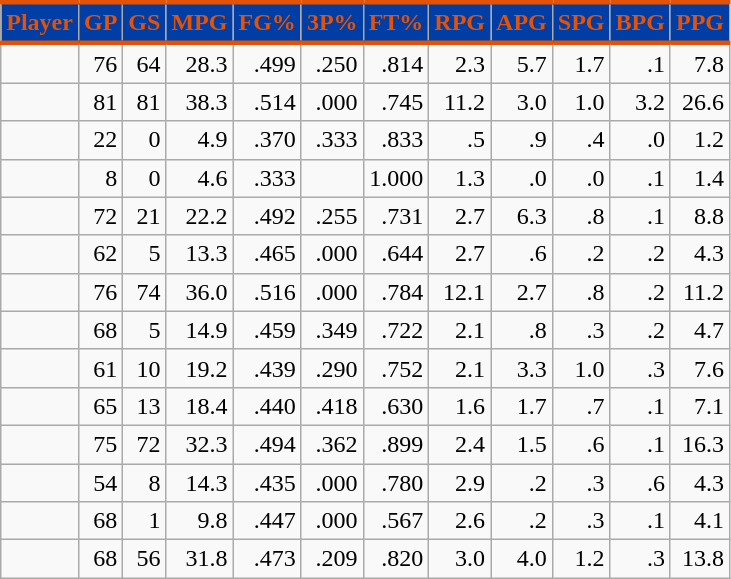<table class="wikitable sortable" style="text-align:right;">
<tr>
<th style="background:#003DA5; color:#E35205; border-top:#E35205 3px solid; border-bottom:#E35205 3px solid;">Player</th>
<th style="background:#003DA5; color:#E35205; border-top:#E35205 3px solid; border-bottom:#E35205 3px solid;">GP</th>
<th style="background:#003DA5; color:#E35205; border-top:#E35205 3px solid; border-bottom:#E35205 3px solid;">GS</th>
<th style="background:#003DA5; color:#E35205; border-top:#E35205 3px solid; border-bottom:#E35205 3px solid;">MPG</th>
<th style="background:#003DA5; color:#E35205; border-top:#E35205 3px solid; border-bottom:#E35205 3px solid;">FG%</th>
<th style="background:#003DA5; color:#E35205; border-top:#E35205 3px solid; border-bottom:#E35205 3px solid;">3P%</th>
<th style="background:#003DA5; color:#E35205; border-top:#E35205 3px solid; border-bottom:#E35205 3px solid;">FT%</th>
<th style="background:#003DA5; color:#E35205; border-top:#E35205 3px solid; border-bottom:#E35205 3px solid;">RPG</th>
<th style="background:#003DA5; color:#E35205; border-top:#E35205 3px solid; border-bottom:#E35205 3px solid;">APG</th>
<th style="background:#003DA5; color:#E35205; border-top:#E35205 3px solid; border-bottom:#E35205 3px solid;">SPG</th>
<th style="background:#003DA5; color:#E35205; border-top:#E35205 3px solid; border-bottom:#E35205 3px solid;">BPG</th>
<th style="background:#003DA5; color:#E35205; border-top:#E35205 3px solid; border-bottom:#E35205 3px solid;">PPG</th>
</tr>
<tr>
<td style="text-align:left;"></td>
<td>76</td>
<td>64</td>
<td>28.3</td>
<td>.499</td>
<td>.250</td>
<td>.814</td>
<td>2.3</td>
<td>5.7</td>
<td>1.7</td>
<td>.1</td>
<td>7.8</td>
</tr>
<tr>
<td style="text-align:left;"></td>
<td>81</td>
<td>81</td>
<td>38.3</td>
<td>.514</td>
<td>.000</td>
<td>.745</td>
<td>11.2</td>
<td>3.0</td>
<td>1.0</td>
<td>3.2</td>
<td>26.6</td>
</tr>
<tr>
<td style="text-align:left;"></td>
<td>22</td>
<td>0</td>
<td>4.9</td>
<td>.370</td>
<td>.333</td>
<td>.833</td>
<td>.5</td>
<td>.9</td>
<td>.4</td>
<td>.0</td>
<td>1.2</td>
</tr>
<tr>
<td style="text-align:left;"></td>
<td>8</td>
<td>0</td>
<td>4.6</td>
<td>.333</td>
<td></td>
<td>1.000</td>
<td>1.3</td>
<td>.0</td>
<td>.0</td>
<td>.1</td>
<td>1.4</td>
</tr>
<tr>
<td style="text-align:left;"></td>
<td>72</td>
<td>21</td>
<td>22.2</td>
<td>.492</td>
<td>.255</td>
<td>.731</td>
<td>2.7</td>
<td>6.3</td>
<td>.8</td>
<td>.1</td>
<td>8.8</td>
</tr>
<tr>
<td style="text-align:left;"></td>
<td>62</td>
<td>5</td>
<td>13.3</td>
<td>.465</td>
<td>.000</td>
<td>.644</td>
<td>2.7</td>
<td>.6</td>
<td>.2</td>
<td>.2</td>
<td>4.3</td>
</tr>
<tr>
<td style="text-align:left;"></td>
<td>76</td>
<td>74</td>
<td>36.0</td>
<td>.516</td>
<td>.000</td>
<td>.784</td>
<td>12.1</td>
<td>2.7</td>
<td>.8</td>
<td>.2</td>
<td>11.2</td>
</tr>
<tr>
<td style="text-align:left;"></td>
<td>68</td>
<td>5</td>
<td>14.9</td>
<td>.459</td>
<td>.349</td>
<td>.722</td>
<td>2.1</td>
<td>.8</td>
<td>.3</td>
<td>.2</td>
<td>4.7</td>
</tr>
<tr>
<td style="text-align:left;"></td>
<td>61</td>
<td>10</td>
<td>19.2</td>
<td>.439</td>
<td>.290</td>
<td>.752</td>
<td>2.1</td>
<td>3.3</td>
<td>1.0</td>
<td>.3</td>
<td>7.6</td>
</tr>
<tr>
<td style="text-align:left;"></td>
<td>65</td>
<td>13</td>
<td>18.4</td>
<td>.440</td>
<td>.418</td>
<td>.630</td>
<td>1.6</td>
<td>1.7</td>
<td>.7</td>
<td>.1</td>
<td>7.1</td>
</tr>
<tr>
<td style="text-align:left;"></td>
<td>75</td>
<td>72</td>
<td>32.3</td>
<td>.494</td>
<td>.362</td>
<td>.899</td>
<td>2.4</td>
<td>1.5</td>
<td>.6</td>
<td>.1</td>
<td>16.3</td>
</tr>
<tr>
<td style="text-align:left;"></td>
<td>54</td>
<td>8</td>
<td>14.3</td>
<td>.435</td>
<td>.000</td>
<td>.780</td>
<td>2.9</td>
<td>.2</td>
<td>.3</td>
<td>.6</td>
<td>4.3</td>
</tr>
<tr>
<td style="text-align:left;"></td>
<td>68</td>
<td>1</td>
<td>9.8</td>
<td>.447</td>
<td>.000</td>
<td>.567</td>
<td>2.6</td>
<td>.2</td>
<td>.3</td>
<td>.1</td>
<td>4.1</td>
</tr>
<tr>
<td style="text-align:left;"></td>
<td>68</td>
<td>56</td>
<td>31.8</td>
<td>.473</td>
<td>.209</td>
<td>.820</td>
<td>3.0</td>
<td>4.0</td>
<td>1.2</td>
<td>.3</td>
<td>13.8</td>
</tr>
</table>
